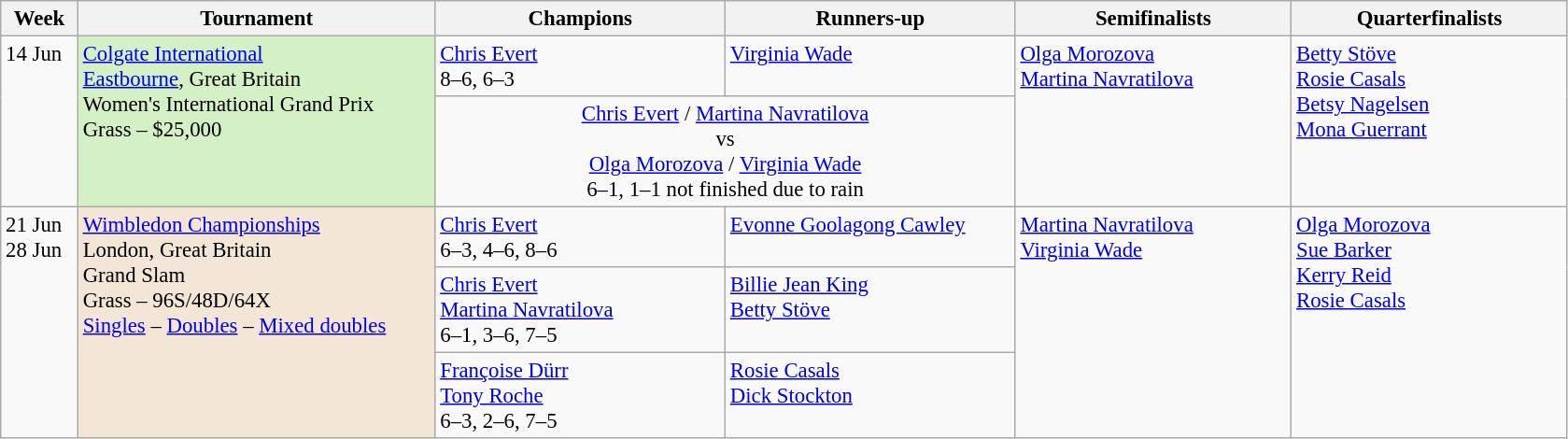<table class=wikitable style=font-size:95%>
<tr>
<th style="width:48px;">Week</th>
<th style="width:248px;">Tournament</th>
<th style="width:200px;">Champions</th>
<th style="width:200px;">Runners-up</th>
<th style="width:190px;">Semifinalists</th>
<th style="width:190px;">Quarterfinalists</th>
</tr>
<tr valign=top>
<td rowspan=2>14 Jun</td>
<td style="background:#D4F1C5;" rowspan="2"><a href='#'>Colgate International</a><br> <a href='#'>Eastbourne</a>, Great Britain<br>Women's International Grand Prix<br>Grass – $25,000</td>
<td> <a href='#'>Chris Evert</a><br>8–6, 6–3</td>
<td> <a href='#'>Virginia Wade</a></td>
<td rowspan=2> <a href='#'>Olga Morozova</a><br> <a href='#'>Martina Navratilova</a></td>
<td rowspan=2> <a href='#'>Betty Stöve</a><br> <a href='#'>Rosie Casals</a><br> <a href='#'>Betsy Nagelsen</a><br> <a href='#'>Mona Guerrant</a></td>
</tr>
<tr valign=top>
<td colspan=2 align=center> <a href='#'>Chris Evert</a> /  <a href='#'>Martina Navratilova</a><br>vs<br> <a href='#'>Olga Morozova</a> /  <a href='#'>Virginia Wade</a><br> 6–1, 1–1 not finished due to rain</td>
</tr>
<tr valign=top>
<td rowspan=3>21 Jun <br>28 Jun</td>
<td style="background:#F3E6D7;" rowspan="3"><a href='#'>Wimbledon Championships</a><br> London, Great Britain<br>Grand Slam<br>Grass – 96S/48D/64X<br><a href='#'>Singles</a> – <a href='#'>Doubles</a> – <a href='#'>Mixed doubles</a></td>
<td> <a href='#'>Chris Evert</a><br>6–3, 4–6, 8–6</td>
<td> <a href='#'>Evonne Goolagong Cawley</a></td>
<td rowspan=3> <a href='#'>Martina Navratilova</a><br> <a href='#'>Virginia Wade</a></td>
<td rowspan=3> <a href='#'>Olga Morozova</a><br> <a href='#'>Sue Barker</a><br> <a href='#'>Kerry Reid</a><br> <a href='#'>Rosie Casals</a></td>
</tr>
<tr valign=top>
<td> <a href='#'>Chris Evert</a> <br> <a href='#'>Martina Navratilova</a><br> 6–1, 3–6, 7–5</td>
<td> <a href='#'>Billie Jean King</a><br> <a href='#'>Betty Stöve</a></td>
</tr>
<tr valign=top>
<td> <a href='#'>Françoise Dürr</a> <br>  <a href='#'>Tony Roche</a><br> 6–3, 2–6, 7–5</td>
<td> <a href='#'>Rosie Casals</a><br>  <a href='#'>Dick Stockton</a></td>
</tr>
</table>
